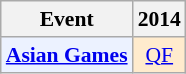<table class="wikitable" style="font-size: 90%; text-align:center">
<tr>
<th>Event</th>
<th>2014</th>
</tr>
<tr>
<td bgcolor="#ECF2FF"; align="left"><strong><a href='#'>Asian Games</a></strong></td>
<td bgcolor=FFEBCD><a href='#'>QF</a></td>
</tr>
</table>
